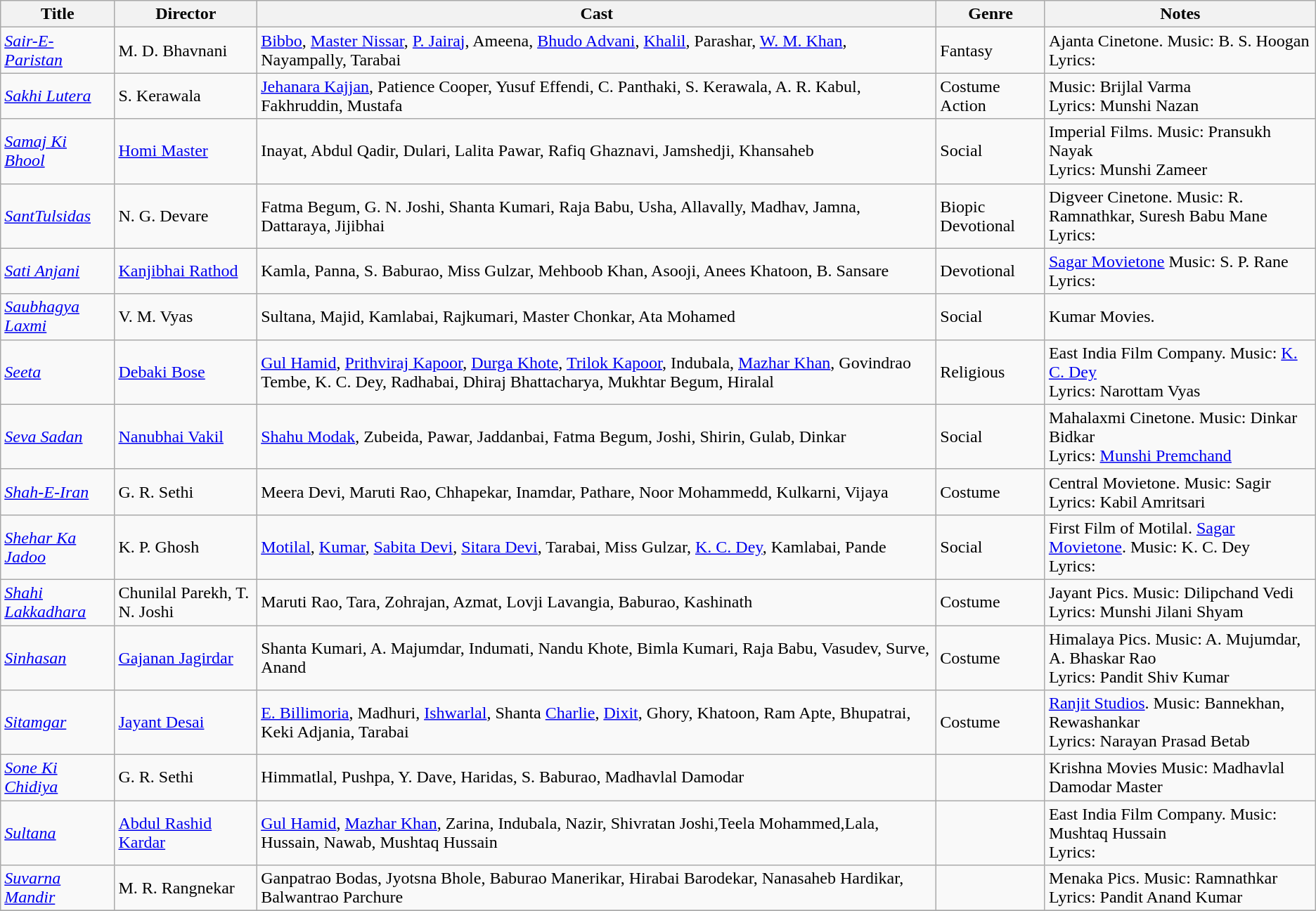<table class="wikitable">
<tr>
<th>Title</th>
<th>Director</th>
<th>Cast</th>
<th>Genre</th>
<th>Notes</th>
</tr>
<tr>
<td><em><a href='#'>Sair-E-Paristan</a></em></td>
<td>M. D. Bhavnani</td>
<td><a href='#'>Bibbo</a>, <a href='#'>Master Nissar</a>, <a href='#'>P. Jairaj</a>, Ameena,  <a href='#'>Bhudo Advani</a>, <a href='#'>Khalil</a>, Parashar, <a href='#'>W. M. Khan</a>, Nayampally, Tarabai</td>
<td>Fantasy</td>
<td>Ajanta Cinetone.  Music: B. S. Hoogan<br>Lyrics:</td>
</tr>
<tr>
<td><em><a href='#'>Sakhi Lutera</a></em></td>
<td>S. Kerawala</td>
<td><a href='#'>Jehanara Kajjan</a>, Patience Cooper, Yusuf Effendi,  C. Panthaki, S. Kerawala, A. R. Kabul, Fakhruddin, Mustafa</td>
<td>Costume Action</td>
<td>Music: Brijlal Varma<br>Lyrics: Munshi Nazan</td>
</tr>
<tr>
<td><em><a href='#'>Samaj Ki Bhool</a></em></td>
<td><a href='#'>Homi Master</a></td>
<td>Inayat, Abdul Qadir, Dulari, Lalita Pawar, Rafiq Ghaznavi, Jamshedji, Khansaheb</td>
<td>Social</td>
<td>Imperial Films. Music: Pransukh Nayak<br>Lyrics: Munshi Zameer</td>
</tr>
<tr>
<td><em><a href='#'>SantTulsidas</a></em></td>
<td>N. G. Devare</td>
<td>Fatma Begum, G. N. Joshi, Shanta Kumari, Raja Babu, Usha,  Allavally, Madhav, Jamna, Dattaraya, Jijibhai</td>
<td>Biopic Devotional</td>
<td>Digveer Cinetone. Music: R. Ramnathkar, Suresh Babu Mane <br>Lyrics:</td>
</tr>
<tr>
<td><em><a href='#'>Sati Anjani</a></em></td>
<td><a href='#'>Kanjibhai Rathod</a></td>
<td>Kamla, Panna, S. Baburao, Miss Gulzar,  Mehboob Khan, Asooji, Anees Khatoon, B. Sansare</td>
<td>Devotional</td>
<td><a href='#'>Sagar Movietone</a> Music: S. P. Rane<br>Lyrics:</td>
</tr>
<tr>
<td><em><a href='#'>Saubhagya Laxmi</a></em></td>
<td>V. M. Vyas</td>
<td>Sultana, Majid, Kamlabai, Rajkumari, Master Chonkar, Ata Mohamed</td>
<td>Social</td>
<td>Kumar Movies.</td>
</tr>
<tr>
<td><em><a href='#'>Seeta</a></em></td>
<td><a href='#'>Debaki Bose</a></td>
<td><a href='#'>Gul Hamid</a>, <a href='#'>Prithviraj Kapoor</a>,  <a href='#'>Durga Khote</a>, <a href='#'>Trilok Kapoor</a>, Indubala,  <a href='#'>Mazhar Khan</a>,  Govindrao Tembe, K. C. Dey, Radhabai, Dhiraj Bhattacharya, Mukhtar Begum, Hiralal</td>
<td>Religious</td>
<td>East India Film Company. Music: <a href='#'>K. C. Dey</a><br>Lyrics: Narottam Vyas</td>
</tr>
<tr>
<td><em><a href='#'>Seva Sadan</a></em></td>
<td><a href='#'>Nanubhai Vakil</a></td>
<td><a href='#'>Shahu Modak</a>, Zubeida,  Pawar, Jaddanbai, Fatma Begum, Joshi, Shirin, Gulab, Dinkar</td>
<td>Social</td>
<td>Mahalaxmi Cinetone.  Music: Dinkar Bidkar<br>Lyrics: <a href='#'>Munshi Premchand</a></td>
</tr>
<tr>
<td><em><a href='#'>Shah-E-Iran</a></em></td>
<td>G. R. Sethi</td>
<td>Meera Devi,  Maruti Rao,  Chhapekar, Inamdar, Pathare, Noor Mohammedd, Kulkarni, Vijaya</td>
<td>Costume</td>
<td>Central Movietone. Music: Sagir<br>Lyrics: Kabil Amritsari</td>
</tr>
<tr>
<td><em><a href='#'>Shehar Ka Jadoo</a></em></td>
<td>K. P. Ghosh</td>
<td><a href='#'>Motilal</a>, <a href='#'>Kumar</a>, <a href='#'>Sabita Devi</a>, <a href='#'>Sitara Devi</a>, Tarabai, Miss Gulzar, <a href='#'>K. C. Dey</a>, Kamlabai, Pande</td>
<td>Social</td>
<td>First Film of Motilal. <a href='#'>Sagar Movietone</a>. Music: K. C. Dey<br>Lyrics:</td>
</tr>
<tr>
<td><em><a href='#'>Shahi Lakkadhara</a></em></td>
<td>Chunilal Parekh, T. N. Joshi</td>
<td>Maruti Rao, Tara, Zohrajan, Azmat,  Lovji Lavangia, Baburao, Kashinath</td>
<td>Costume</td>
<td>Jayant Pics. Music: Dilipchand Vedi<br>Lyrics: Munshi Jilani Shyam</td>
</tr>
<tr>
<td><em><a href='#'>Sinhasan</a></em></td>
<td><a href='#'>Gajanan Jagirdar</a></td>
<td>Shanta Kumari, A. Majumdar, Indumati, Nandu Khote, Bimla Kumari, Raja Babu, Vasudev, Surve, Anand</td>
<td>Costume</td>
<td>Himalaya Pics. Music: A. Mujumdar, A. Bhaskar Rao<br>Lyrics: Pandit Shiv Kumar</td>
</tr>
<tr>
<td><em><a href='#'>Sitamgar</a></em></td>
<td><a href='#'>Jayant Desai</a></td>
<td><a href='#'>E. Billimoria</a>, Madhuri, <a href='#'>Ishwarlal</a>, Shanta <a href='#'>Charlie</a>, <a href='#'>Dixit</a>, Ghory, Khatoon, Ram Apte, Bhupatrai, Keki Adjania, Tarabai</td>
<td>Costume</td>
<td><a href='#'>Ranjit Studios</a>. Music: Bannekhan, Rewashankar<br>Lyrics: Narayan Prasad Betab</td>
</tr>
<tr>
<td><em><a href='#'>Sone Ki Chidiya</a></em></td>
<td>G. R. Sethi</td>
<td>Himmatlal, Pushpa, Y. Dave, Haridas, S. Baburao, Madhavlal Damodar</td>
<td></td>
<td>Krishna Movies Music: Madhavlal Damodar Master</td>
</tr>
<tr>
<td><em><a href='#'>Sultana</a></em></td>
<td><a href='#'>Abdul Rashid Kardar</a></td>
<td><a href='#'>Gul Hamid</a>, <a href='#'>Mazhar Khan</a>, Zarina, Indubala, Nazir, Shivratan Joshi,Teela Mohammed,Lala, Hussain, Nawab, Mushtaq Hussain</td>
<td></td>
<td>East India Film Company.  Music: Mushtaq Hussain<br>Lyrics:</td>
</tr>
<tr>
<td><em><a href='#'>Suvarna Mandir</a></em></td>
<td>M. R. Rangnekar</td>
<td>Ganpatrao Bodas, Jyotsna Bhole,  Baburao Manerikar, Hirabai Barodekar,  Nanasaheb Hardikar, Balwantrao Parchure</td>
<td></td>
<td>Menaka Pics. Music: Ramnathkar<br>Lyrics: Pandit Anand Kumar</td>
</tr>
<tr>
</tr>
</table>
